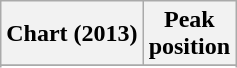<table class="wikitable sortable">
<tr>
<th>Chart (2013)</th>
<th>Peak<br>position</th>
</tr>
<tr>
</tr>
<tr>
</tr>
<tr>
</tr>
<tr>
</tr>
<tr>
</tr>
</table>
